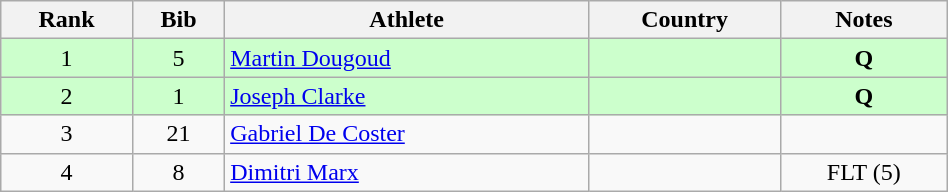<table class="wikitable" style="text-align:center;width: 50%;">
<tr>
<th>Rank</th>
<th>Bib</th>
<th>Athlete</th>
<th>Country</th>
<th>Notes</th>
</tr>
<tr bgcolor=ccffcc>
<td>1</td>
<td>5</td>
<td align=left><a href='#'>Martin Dougoud</a></td>
<td align=left></td>
<td><strong>Q</strong></td>
</tr>
<tr bgcolor=ccffcc>
<td>2</td>
<td>1</td>
<td align=left><a href='#'>Joseph Clarke</a></td>
<td align=left></td>
<td><strong>Q</strong></td>
</tr>
<tr>
<td>3</td>
<td>21</td>
<td align=left><a href='#'>Gabriel De Coster</a></td>
<td align=left></td>
<td></td>
</tr>
<tr>
<td>4</td>
<td>8</td>
<td align=left><a href='#'>Dimitri Marx</a></td>
<td align=left></td>
<td>FLT (5)</td>
</tr>
</table>
